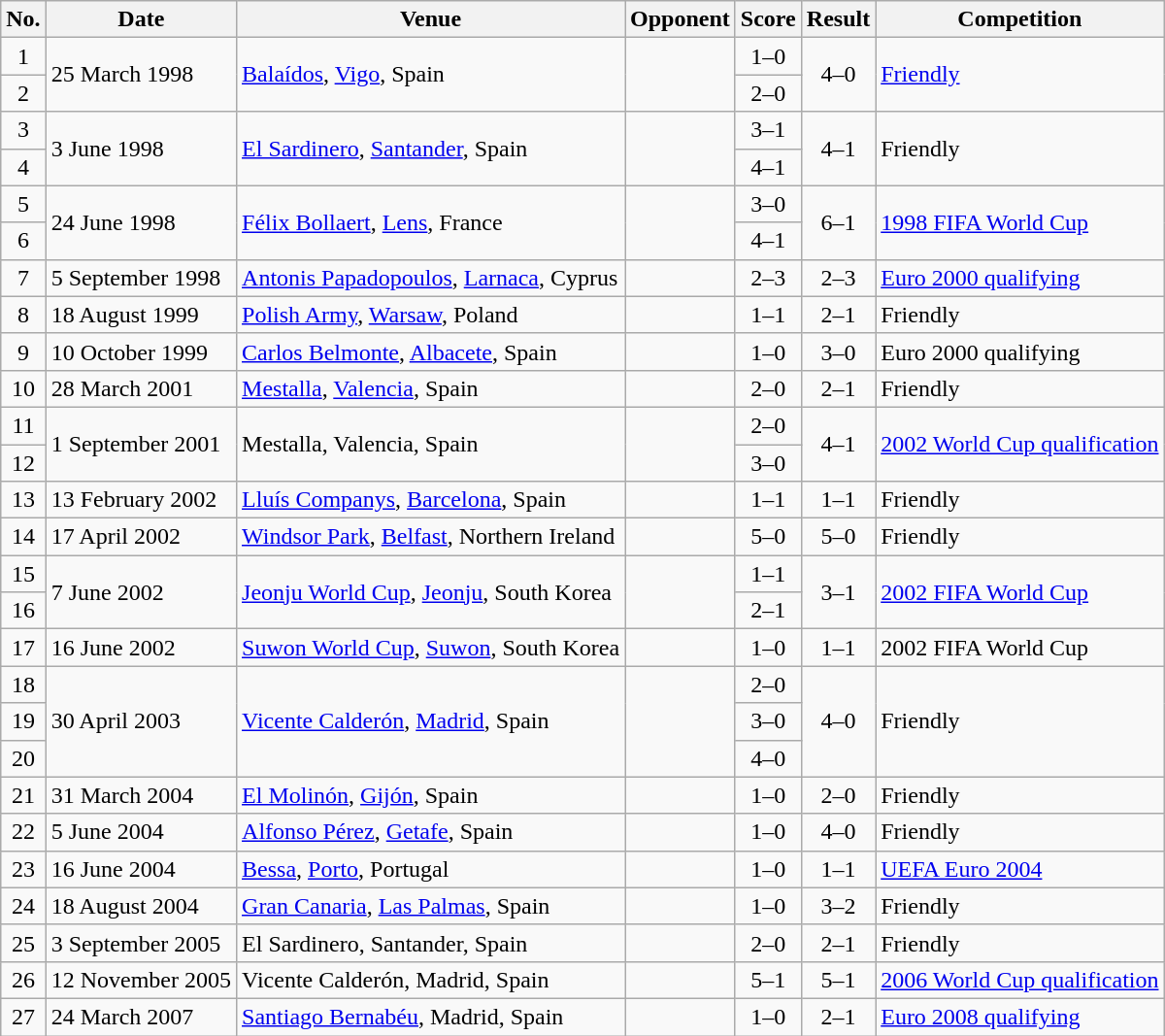<table class="wikitable sortable">
<tr>
<th scope="col">No.</th>
<th scope="col">Date</th>
<th scope="col">Venue</th>
<th scope="col">Opponent</th>
<th scope="col">Score</th>
<th scope="col">Result</th>
<th scope="col">Competition</th>
</tr>
<tr>
<td align="center">1</td>
<td rowspan="2">25 March 1998</td>
<td rowspan="2"><a href='#'>Balaídos</a>, <a href='#'>Vigo</a>, Spain</td>
<td rowspan="2"></td>
<td align="center">1–0</td>
<td rowspan="2" align="center">4–0</td>
<td rowspan="2"><a href='#'>Friendly</a></td>
</tr>
<tr>
<td align="center">2</td>
<td align="center">2–0</td>
</tr>
<tr>
<td align="center">3</td>
<td rowspan="2">3 June 1998</td>
<td rowspan="2"><a href='#'>El Sardinero</a>, <a href='#'>Santander</a>, Spain</td>
<td rowspan="2"></td>
<td align="center">3–1</td>
<td rowspan="2" align="center">4–1</td>
<td rowspan="2">Friendly</td>
</tr>
<tr>
<td align="center">4</td>
<td align="center">4–1</td>
</tr>
<tr>
<td align="center">5</td>
<td rowspan="2">24 June 1998</td>
<td rowspan="2"><a href='#'>Félix Bollaert</a>, <a href='#'>Lens</a>, France</td>
<td rowspan="2"></td>
<td align="center">3–0</td>
<td rowspan="2" align="center">6–1</td>
<td rowspan="2"><a href='#'>1998 FIFA World Cup</a></td>
</tr>
<tr>
<td align="center">6</td>
<td align="center">4–1</td>
</tr>
<tr>
<td align="center">7</td>
<td>5 September 1998</td>
<td><a href='#'>Antonis Papadopoulos</a>, <a href='#'>Larnaca</a>, Cyprus</td>
<td></td>
<td align="center">2–3</td>
<td align="center">2–3</td>
<td><a href='#'>Euro 2000 qualifying</a></td>
</tr>
<tr>
<td align="center">8</td>
<td>18 August 1999</td>
<td><a href='#'>Polish Army</a>, <a href='#'>Warsaw</a>, Poland</td>
<td></td>
<td align="center">1–1</td>
<td align="center">2–1</td>
<td>Friendly</td>
</tr>
<tr>
<td align="center">9</td>
<td>10 October 1999</td>
<td><a href='#'>Carlos Belmonte</a>, <a href='#'>Albacete</a>, Spain</td>
<td></td>
<td align="center">1–0</td>
<td align="center">3–0</td>
<td>Euro 2000 qualifying</td>
</tr>
<tr>
<td align="center">10</td>
<td>28 March 2001</td>
<td><a href='#'>Mestalla</a>, <a href='#'>Valencia</a>, Spain</td>
<td></td>
<td align="center">2–0</td>
<td align="center">2–1</td>
<td>Friendly</td>
</tr>
<tr>
<td align="center">11</td>
<td rowspan="2">1 September 2001</td>
<td rowspan="2">Mestalla, Valencia, Spain</td>
<td rowspan="2"></td>
<td align="center">2–0</td>
<td rowspan="2" align="center">4–1</td>
<td rowspan="2"><a href='#'>2002 World Cup qualification</a></td>
</tr>
<tr>
<td align="center">12</td>
<td align="center">3–0</td>
</tr>
<tr>
<td align="center">13</td>
<td>13 February 2002</td>
<td><a href='#'>Lluís Companys</a>, <a href='#'>Barcelona</a>, Spain</td>
<td></td>
<td align="center">1–1</td>
<td align="center">1–1</td>
<td>Friendly</td>
</tr>
<tr>
<td align="center">14</td>
<td>17 April 2002</td>
<td><a href='#'>Windsor Park</a>, <a href='#'>Belfast</a>, Northern Ireland</td>
<td></td>
<td align="center">5–0</td>
<td align="center">5–0</td>
<td>Friendly</td>
</tr>
<tr>
<td align="center">15</td>
<td rowspan="2">7 June 2002</td>
<td rowspan="2"><a href='#'>Jeonju World Cup</a>, <a href='#'>Jeonju</a>, South Korea</td>
<td rowspan="2"></td>
<td align="center">1–1</td>
<td rowspan="2" align="center">3–1</td>
<td rowspan="2"><a href='#'>2002 FIFA World Cup</a></td>
</tr>
<tr>
<td align="center">16</td>
<td align="center">2–1</td>
</tr>
<tr>
<td align="center">17</td>
<td>16 June 2002</td>
<td><a href='#'>Suwon World Cup</a>, <a href='#'>Suwon</a>, South Korea</td>
<td></td>
<td align="center">1–0</td>
<td align="center">1–1</td>
<td>2002 FIFA World Cup</td>
</tr>
<tr>
<td align="center">18</td>
<td rowspan="3">30 April 2003</td>
<td rowspan="3"><a href='#'>Vicente Calderón</a>, <a href='#'>Madrid</a>, Spain</td>
<td rowspan="3"></td>
<td align="center">2–0</td>
<td rowspan="3" align="center">4–0</td>
<td rowspan="3">Friendly</td>
</tr>
<tr>
<td align="center">19</td>
<td align="center">3–0</td>
</tr>
<tr>
<td align="center">20</td>
<td align="center">4–0</td>
</tr>
<tr>
<td align="center">21</td>
<td>31 March 2004</td>
<td><a href='#'>El Molinón</a>, <a href='#'>Gijón</a>, Spain</td>
<td></td>
<td align="center">1–0</td>
<td align="center">2–0</td>
<td>Friendly</td>
</tr>
<tr>
<td align="center">22</td>
<td>5 June 2004</td>
<td><a href='#'>Alfonso Pérez</a>, <a href='#'>Getafe</a>, Spain</td>
<td></td>
<td align="center">1–0</td>
<td align="center">4–0</td>
<td>Friendly</td>
</tr>
<tr>
<td align="center">23</td>
<td>16 June 2004</td>
<td><a href='#'>Bessa</a>, <a href='#'>Porto</a>, Portugal</td>
<td></td>
<td align="center">1–0</td>
<td align="center">1–1</td>
<td><a href='#'>UEFA Euro 2004</a></td>
</tr>
<tr>
<td align="center">24</td>
<td>18 August 2004</td>
<td><a href='#'>Gran Canaria</a>, <a href='#'>Las Palmas</a>, Spain</td>
<td></td>
<td align="center">1–0</td>
<td align="center">3–2</td>
<td>Friendly</td>
</tr>
<tr>
<td align="center">25</td>
<td>3 September 2005</td>
<td>El Sardinero, Santander, Spain</td>
<td></td>
<td align="center">2–0</td>
<td align="center">2–1</td>
<td>Friendly</td>
</tr>
<tr>
<td align="center">26</td>
<td>12 November 2005</td>
<td>Vicente Calderón, Madrid, Spain</td>
<td></td>
<td align="center">5–1</td>
<td align="center">5–1</td>
<td><a href='#'>2006 World Cup qualification</a></td>
</tr>
<tr>
<td align="center">27</td>
<td>24 March 2007</td>
<td><a href='#'>Santiago Bernabéu</a>, Madrid, Spain</td>
<td></td>
<td align="center">1–0</td>
<td align="center">2–1</td>
<td><a href='#'>Euro 2008 qualifying</a></td>
</tr>
</table>
